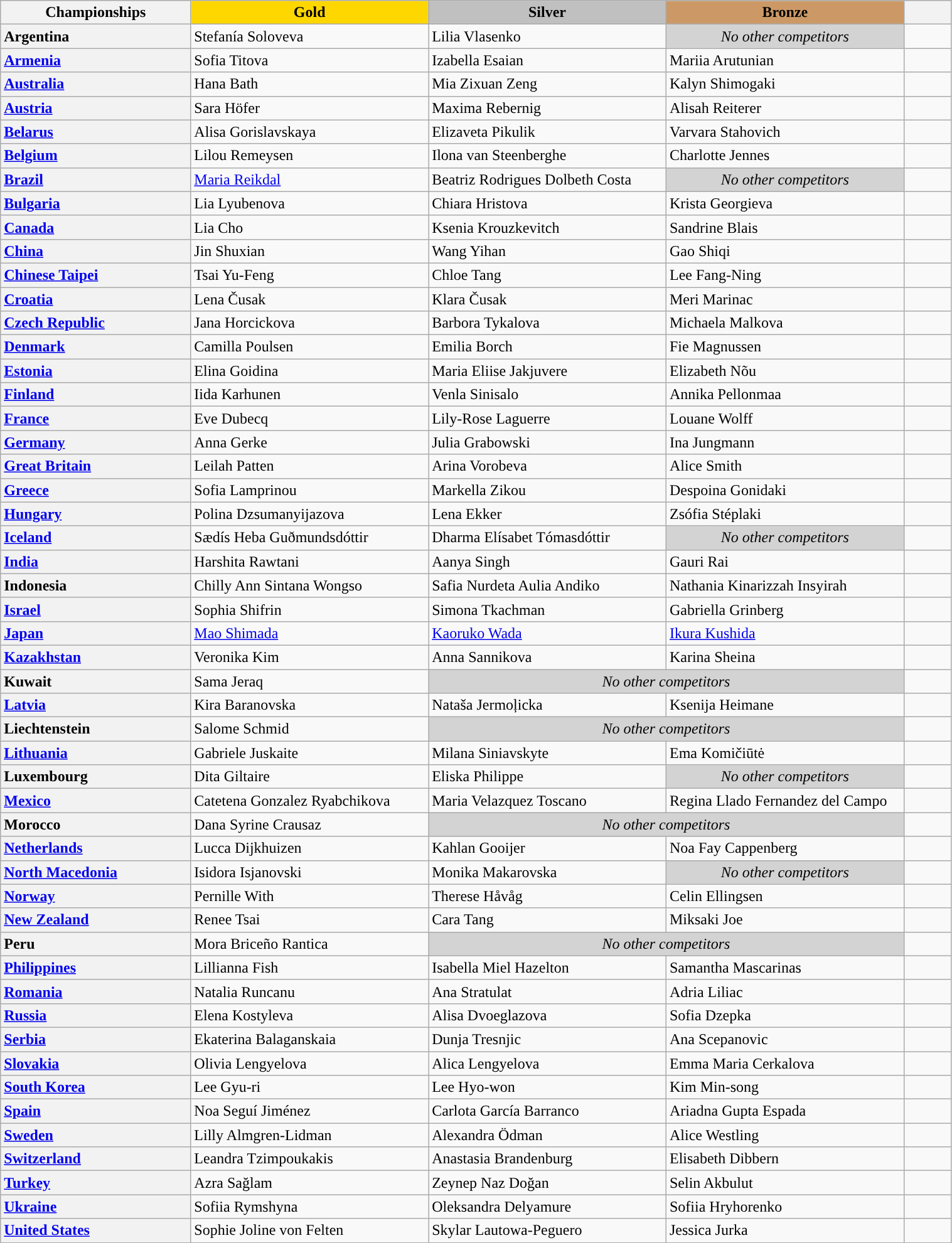<table class="wikitable unsortable" style="text-align:left; width:80%;">
<tr>
<th scope="col" style="text-align:center; width:20%;">Championships</th>
<td scope="col" style="text-align:center; width:25%; background:gold"><strong>Gold</strong></td>
<td scope="col" style="text-align:center; width:25%; background:silver"><strong>Silver</strong></td>
<td scope="col" style="text-align:center; width:25%; background:#c96"><strong>Bronze</strong></td>
<th scope="col" style="text-align:center; width:5%;"></th>
</tr>
<tr>
<th scope="row" style="text-align:left"> Argentina</th>
<td>Stefanía Soloveva</td>
<td>Lilia Vlasenko</td>
<td align="center" bgcolor="lightgray"><em>No other competitors</em></td>
<td></td>
</tr>
<tr>
<th scope="row" style="text-align:left"> <a href='#'>Armenia</a></th>
<td>Sofia Titova</td>
<td>Izabella Esaian</td>
<td>Mariia Arutunian</td>
<td></td>
</tr>
<tr>
<th scope="row" style="text-align:left"> <a href='#'>Australia</a></th>
<td>Hana Bath</td>
<td>Mia Zixuan Zeng</td>
<td>Kalyn Shimogaki</td>
<td></td>
</tr>
<tr>
<th scope="row" style="text-align:left"> <a href='#'>Austria</a></th>
<td>Sara Höfer</td>
<td>Maxima Rebernig</td>
<td>Alisah Reiterer</td>
<td></td>
</tr>
<tr>
<th scope="row" style="text-align:left"> <a href='#'>Belarus</a></th>
<td>Alisa Gorislavskaya</td>
<td>Elizaveta Pikulik</td>
<td>Varvara Stahovich</td>
<td></td>
</tr>
<tr>
<th scope="row" style="text-align:left"> <a href='#'>Belgium</a></th>
<td>Lilou Remeysen</td>
<td>Ilona van Steenberghe</td>
<td>Charlotte Jennes</td>
<td></td>
</tr>
<tr>
<th scope="row" style="text-align:left"> <a href='#'>Brazil</a></th>
<td><a href='#'>Maria Reikdal</a></td>
<td>Beatriz Rodrigues Dolbeth Costa</td>
<td align="center" bgcolor="lightgray"><em>No other competitors</em></td>
<td></td>
</tr>
<tr>
<th scope="row" style="text-align:left"> <a href='#'>Bulgaria</a></th>
<td>Lia Lyubenova</td>
<td>Chiara Hristova</td>
<td>Krista Georgieva</td>
<td></td>
</tr>
<tr>
<th scope="row" style="text-align:left"> <a href='#'>Canada</a></th>
<td>Lia Cho</td>
<td>Ksenia Krouzkevitch</td>
<td>Sandrine Blais</td>
<td></td>
</tr>
<tr>
<th scope="row" style="text-align:left"> <a href='#'>China</a></th>
<td>Jin Shuxian</td>
<td>Wang Yihan</td>
<td>Gao Shiqi</td>
<td></td>
</tr>
<tr>
<th scope="row" style="text-align:left"> <a href='#'>Chinese Taipei</a></th>
<td>Tsai Yu-Feng</td>
<td>Chloe Tang</td>
<td>Lee Fang-Ning</td>
<td></td>
</tr>
<tr>
<th scope="row" style="text-align:left"> <a href='#'>Croatia</a></th>
<td>Lena Čusak</td>
<td>Klara Čusak</td>
<td>Meri Marinac</td>
<td></td>
</tr>
<tr>
<th scope="row" style="text-align:left"> <a href='#'>Czech Republic</a></th>
<td>Jana Horcickova</td>
<td>Barbora Tykalova</td>
<td>Michaela Malkova</td>
<td></td>
</tr>
<tr>
<th scope="row" style="text-align:left"> <a href='#'>Denmark</a></th>
<td>Camilla Poulsen</td>
<td>Emilia Borch</td>
<td>Fie Magnussen</td>
<td></td>
</tr>
<tr>
<th scope="row" style="text-align:left"> <a href='#'>Estonia</a></th>
<td>Elina Goidina</td>
<td>Maria Eliise Jakjuvere</td>
<td>Elizabeth Nõu</td>
<td></td>
</tr>
<tr>
<th scope="row" style="text-align:left"> <a href='#'>Finland</a></th>
<td>Iida Karhunen</td>
<td>Venla Sinisalo</td>
<td>Annika Pellonmaa</td>
<td></td>
</tr>
<tr>
<th scope="row" style="text-align:left"> <a href='#'>France</a></th>
<td>Eve Dubecq</td>
<td>Lily-Rose Laguerre</td>
<td>Louane Wolff</td>
<td></td>
</tr>
<tr>
<th scope="row" style="text-align:left"> <a href='#'>Germany</a></th>
<td>Anna Gerke</td>
<td>Julia Grabowski</td>
<td>Ina Jungmann</td>
<td></td>
</tr>
<tr>
<th scope="row" style="text-align:left"> <a href='#'>Great Britain</a></th>
<td>Leilah Patten</td>
<td>Arina Vorobeva</td>
<td>Alice Smith</td>
<td></td>
</tr>
<tr>
<th scope="row" style="text-align:left"> <a href='#'>Greece</a></th>
<td>Sofia Lamprinou</td>
<td>Markella Zikou</td>
<td>Despoina Gonidaki</td>
<td></td>
</tr>
<tr>
<th scope="row" style="text-align:left"> <a href='#'>Hungary</a></th>
<td>Polina Dzsumanyijazova</td>
<td>Lena Ekker</td>
<td>Zsófia Stéplaki</td>
<td></td>
</tr>
<tr>
<th scope="row" style="text-align:left"> <a href='#'>Iceland</a></th>
<td>Sædís Heba Guðmundsdóttir</td>
<td>Dharma Elísabet Tómasdóttir</td>
<td align="center" bgcolor="lightgray"><em>No other competitors</em></td>
<td></td>
</tr>
<tr>
<th scope="row" style="text-align:left"> <a href='#'>India</a></th>
<td>Harshita Rawtani</td>
<td>Aanya Singh</td>
<td>Gauri Rai</td>
<td></td>
</tr>
<tr>
<th scope="row" style="text-align:left"> Indonesia</th>
<td>Chilly Ann Sintana Wongso</td>
<td>Safia Nurdeta Aulia Andiko</td>
<td>Nathania Kinarizzah Insyirah</td>
<td></td>
</tr>
<tr>
<th scope="row" style="text-align:left"> <a href='#'>Israel</a></th>
<td>Sophia Shifrin</td>
<td>Simona Tkachman</td>
<td>Gabriella Grinberg</td>
<td></td>
</tr>
<tr>
<th scope="row" style="text-align:left"> <a href='#'>Japan</a></th>
<td><a href='#'>Mao Shimada</a></td>
<td><a href='#'>Kaoruko Wada</a></td>
<td><a href='#'>Ikura Kushida</a></td>
<td></td>
</tr>
<tr>
<th scope="row" style="text-align:left"> <a href='#'>Kazakhstan</a></th>
<td>Veronika Kim</td>
<td>Anna Sannikova</td>
<td>Karina Sheina</td>
<td></td>
</tr>
<tr>
<th scope="row" style="text-align:left"> Kuwait</th>
<td>Sama Jeraq</td>
<td colspan=2 align="center" bgcolor="lightgray"><em>No other competitors</em></td>
<td></td>
</tr>
<tr>
<th scope="row" style="text-align:left"> <a href='#'>Latvia</a></th>
<td>Kira Baranovska</td>
<td>Nataša Jermoļicka</td>
<td>Ksenija Heimane</td>
<td></td>
</tr>
<tr>
<th scope="row" style="text-align:left"> Liechtenstein</th>
<td>Salome Schmid</td>
<td colspan=2 align="center" bgcolor="lightgray"><em>No other competitors</em></td>
<td></td>
</tr>
<tr>
<th scope="row" style="text-align:left"> <a href='#'>Lithuania</a></th>
<td>Gabriele Juskaite</td>
<td>Milana Siniavskyte</td>
<td>Ema Komičiūtė</td>
<td></td>
</tr>
<tr>
<th scope="row" style="text-align:left"> Luxembourg</th>
<td>Dita Giltaire</td>
<td>Eliska Philippe</td>
<td align="center" bgcolor="lightgray"><em>No other competitors</em></td>
<td></td>
</tr>
<tr>
<th scope="row" style="text-align:left"> <a href='#'>Mexico</a></th>
<td>Catetena Gonzalez Ryabchikova</td>
<td>Maria Velazquez Toscano</td>
<td>Regina Llado Fernandez del Campo</td>
<td></td>
</tr>
<tr>
<th scope="row" style="text-align:left"> Morocco</th>
<td>Dana Syrine Crausaz</td>
<td colspan=2 align="center" bgcolor="lightgray"><em>No other competitors</em></td>
<td></td>
</tr>
<tr>
<th scope="row" style="text-align:left"> <a href='#'>Netherlands</a></th>
<td>Lucca Dijkhuizen</td>
<td>Kahlan Gooijer</td>
<td>Noa Fay Cappenberg</td>
<td></td>
</tr>
<tr>
<th scope="row" style="text-align:left"> <a href='#'>North Macedonia</a></th>
<td>Isidora Isjanovski</td>
<td>Monika Makarovska</td>
<td align="center" bgcolor="lightgray"><em>No other competitors</em></td>
<td></td>
</tr>
<tr>
<th scope="row" style="text-align:left"> <a href='#'>Norway</a></th>
<td>Pernille With</td>
<td>Therese Håvåg</td>
<td>Celin Ellingsen</td>
<td></td>
</tr>
<tr>
<th scope="row" style="text-align:left"> <a href='#'>New Zealand</a></th>
<td>Renee Tsai</td>
<td>Cara Tang</td>
<td>Miksaki Joe</td>
<td></td>
</tr>
<tr>
<th scope="row" style="text-align:left"> Peru</th>
<td>Mora Briceño Rantica</td>
<td colspan=2 align="center" bgcolor="lightgray"><em>No other competitors</em></td>
<td></td>
</tr>
<tr>
<th scope="row" style="text-align:left"> <a href='#'>Philippines</a></th>
<td>Lillianna Fish</td>
<td>Isabella Miel Hazelton</td>
<td>Samantha Mascarinas</td>
<td></td>
</tr>
<tr>
<th scope="row" style="text-align:left"> <a href='#'>Romania</a></th>
<td>Natalia Runcanu</td>
<td>Ana Stratulat</td>
<td>Adria Liliac</td>
<td></td>
</tr>
<tr>
<th scope="row" style="text-align:left"> <a href='#'>Russia</a></th>
<td>Elena Kostyleva</td>
<td>Alisa Dvoeglazova</td>
<td>Sofia Dzepka</td>
<td></td>
</tr>
<tr>
<th scope="row" style="text-align:left"> <a href='#'>Serbia</a></th>
<td>Ekaterina Balaganskaia</td>
<td>Dunja Tresnjic</td>
<td>Ana Scepanovic</td>
<td></td>
</tr>
<tr>
<th scope="row" style="text-align:left"> <a href='#'>Slovakia</a></th>
<td>Olivia Lengyelova</td>
<td>Alica Lengyelova</td>
<td>Emma Maria Cerkalova</td>
<td></td>
</tr>
<tr>
<th scope="row" style="text-align:left"> <a href='#'>South Korea</a></th>
<td>Lee Gyu-ri</td>
<td>Lee Hyo-won</td>
<td>Kim Min-song</td>
<td></td>
</tr>
<tr>
<th scope="row" style="text-align:left"> <a href='#'>Spain</a></th>
<td>Noa Seguí Jiménez</td>
<td>Carlota García Barranco</td>
<td>Ariadna Gupta Espada</td>
<td></td>
</tr>
<tr>
<th scope="row" style="text-align:left"> <a href='#'>Sweden</a></th>
<td>Lilly Almgren-Lidman</td>
<td>Alexandra Ödman</td>
<td>Alice Westling</td>
<td></td>
</tr>
<tr>
<th scope="row" style="text-align:left"> <a href='#'>Switzerland</a></th>
<td>Leandra Tzimpoukakis</td>
<td>Anastasia Brandenburg</td>
<td>Elisabeth Dibbern</td>
</tr>
<tr>
<th scope="row" style="text-align:left"> <a href='#'>Turkey</a></th>
<td>Azra Sağlam</td>
<td>Zeynep Naz Doğan</td>
<td>Selin Akbulut</td>
<td></td>
</tr>
<tr>
<th scope="row" style="text-align:left"> <a href='#'>Ukraine</a></th>
<td>Sofiia Rymshyna</td>
<td>Oleksandra Delyamure</td>
<td>Sofiia Hryhorenko</td>
<td></td>
</tr>
<tr>
<th scope="row" style="text-align:left"> <a href='#'>United States</a></th>
<td>Sophie Joline von Felten</td>
<td>Skylar Lautowa-Peguero</td>
<td>Jessica Jurka</td>
<td></td>
</tr>
</table>
